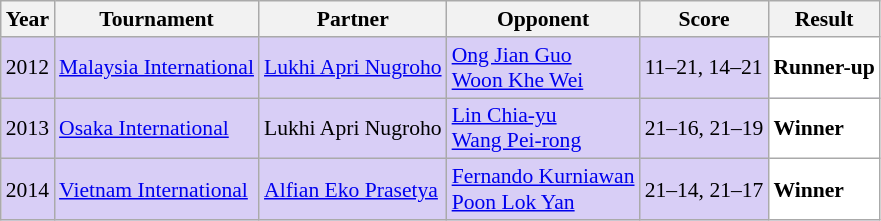<table class="sortable wikitable" style="font-size: 90%">
<tr>
<th>Year</th>
<th>Tournament</th>
<th>Partner</th>
<th>Opponent</th>
<th>Score</th>
<th>Result</th>
</tr>
<tr style="background:#D8CEF6">
<td align="center">2012</td>
<td align="left"><a href='#'>Malaysia International</a></td>
<td align="left"> <a href='#'>Lukhi Apri Nugroho</a></td>
<td align="left"> <a href='#'>Ong Jian Guo</a> <br>  <a href='#'>Woon Khe Wei</a></td>
<td align="left">11–21, 14–21</td>
<td style="text-align: left; background:white"> <strong>Runner-up</strong></td>
</tr>
<tr style="background:#D8CEF6">
<td align="center">2013</td>
<td align="left"><a href='#'>Osaka International</a></td>
<td align="left"> Lukhi Apri Nugroho</td>
<td align="left"> <a href='#'>Lin Chia-yu</a> <br>  <a href='#'>Wang Pei-rong</a></td>
<td align="left">21–16, 21–19</td>
<td style="text-align: left; background:white"> <strong>Winner</strong></td>
</tr>
<tr style="background:#D8CEF6">
<td align="center">2014</td>
<td align="left"><a href='#'>Vietnam International</a></td>
<td align="left"> <a href='#'>Alfian Eko Prasetya</a></td>
<td align="left"> <a href='#'>Fernando Kurniawan</a> <br>  <a href='#'>Poon Lok Yan</a></td>
<td align="left">21–14, 21–17</td>
<td style="text-align: left; background:white"> <strong>Winner</strong></td>
</tr>
</table>
